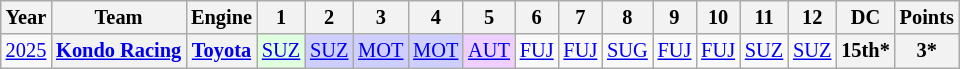<table class="wikitable" style="text-align:center; font-size:85%">
<tr>
<th>Year</th>
<th>Team</th>
<th>Engine</th>
<th>1</th>
<th>2</th>
<th>3</th>
<th>4</th>
<th>5</th>
<th>6</th>
<th>7</th>
<th>8</th>
<th>9</th>
<th>10</th>
<th>11</th>
<th>12</th>
<th>DC</th>
<th>Points</th>
</tr>
<tr>
<td><a href='#'>2025</a></td>
<th nowrap><a href='#'>Kondo Racing</a></th>
<th><a href='#'>Toyota</a></th>
<td style="background:#DFFFDF;"><a href='#'>SUZ</a><br></td>
<td style="background:#CFCFFF;"><a href='#'>SUZ</a><br></td>
<td style="background:#CFCFFF;"><a href='#'>MOT</a><br></td>
<td style="background:#CFCFFF;"><a href='#'>MOT</a><br></td>
<td style="background:#EFCFFF;"><a href='#'>AUT</a><br></td>
<td style="background:#;"><a href='#'>FUJ</a><br></td>
<td style="background:#;"><a href='#'>FUJ</a><br></td>
<td style="background:#;"><a href='#'>SUG</a><br></td>
<td style="background:#;"><a href='#'>FUJ</a><br></td>
<td style="background:#;"><a href='#'>FUJ</a><br></td>
<td style="background:#;"><a href='#'>SUZ</a><br></td>
<td style="background:#;"><a href='#'>SUZ</a><br></td>
<th>15th*</th>
<th>3*</th>
</tr>
</table>
